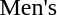<table>
<tr>
<td>Men's</td>
<td></td>
<td></td>
<td></td>
</tr>
</table>
